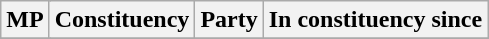<table class="wikitable sortable">
<tr>
<th colspan=2>MP</th>
<th>Constituency</th>
<th>Party</th>
<th>In constituency since</th>
</tr>
<tr>
</tr>
</table>
